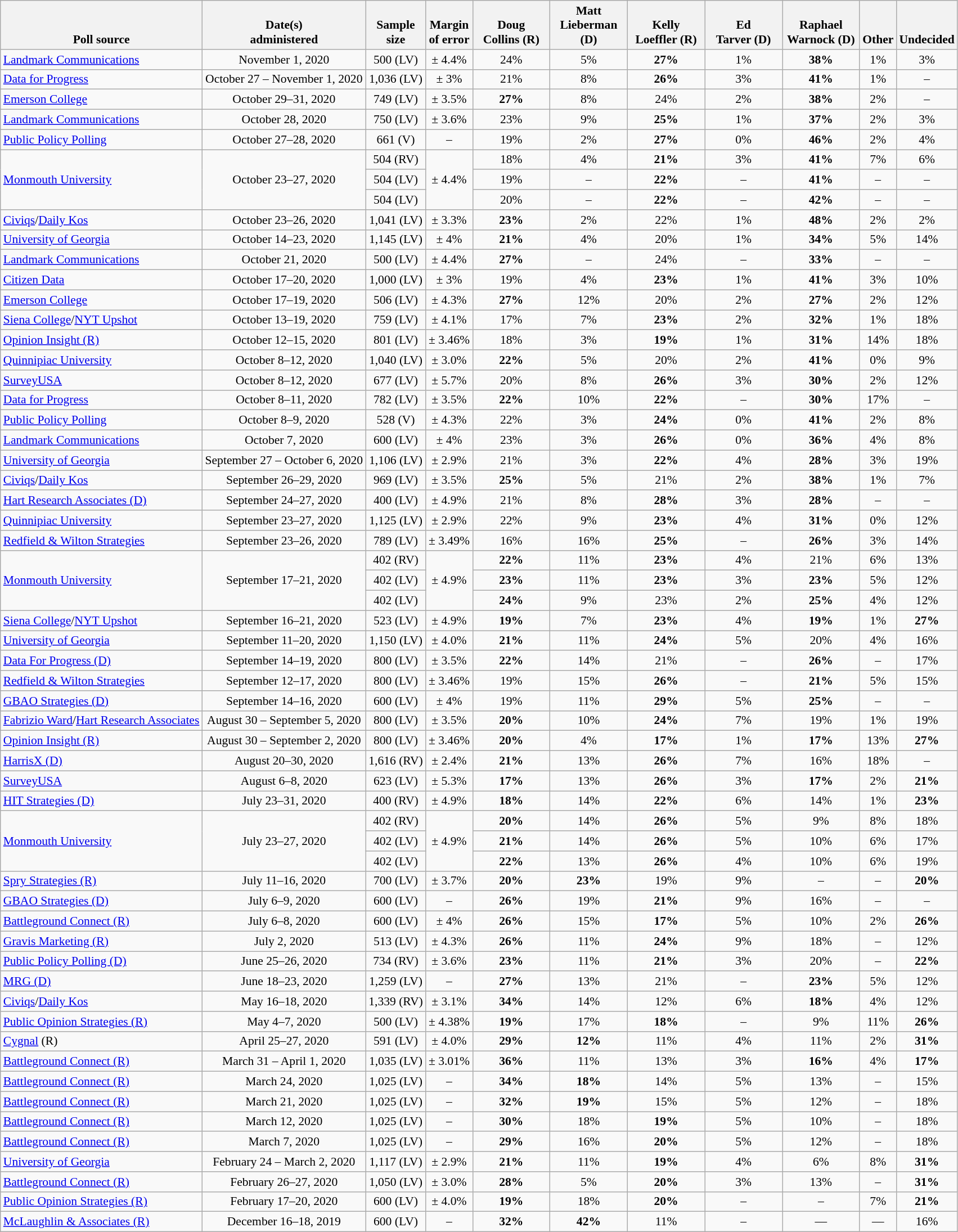<table class="wikitable" style="font-size:90%;text-align:center;">
<tr valign=bottom>
<th>Poll source</th>
<th>Date(s)<br>administered</th>
<th>Sample<br>size</th>
<th>Margin<br>of error</th>
<th style="width:85px;">Doug<br>Collins (R)</th>
<th style="width:85px;">Matt<br>Lieberman (D)</th>
<th style="width:85px;">Kelly<br>Loeffler (R)</th>
<th style="width:85px;">Ed<br>Tarver (D)</th>
<th style="width:85px;">Raphael<br>Warnock (D)</th>
<th>Other</th>
<th>Undecided</th>
</tr>
<tr>
<td style="text-align:left;"><a href='#'>Landmark Communications</a></td>
<td>November 1, 2020</td>
<td>500 (LV)</td>
<td>± 4.4%</td>
<td>24%</td>
<td>5%</td>
<td><strong>27%</strong></td>
<td>1%</td>
<td><strong>38%</strong></td>
<td>1%</td>
<td>3%</td>
</tr>
<tr>
<td style="text-align:left;"><a href='#'>Data for Progress</a></td>
<td>October 27 – November 1, 2020</td>
<td>1,036 (LV)</td>
<td>± 3%</td>
<td>21%</td>
<td>8%</td>
<td><strong>26%</strong></td>
<td>3%</td>
<td><strong>41%</strong></td>
<td>1%</td>
<td>–</td>
</tr>
<tr>
<td style="text-align:left;"><a href='#'>Emerson College</a></td>
<td>October 29–31, 2020</td>
<td>749 (LV)</td>
<td>± 3.5%</td>
<td><strong>27%</strong></td>
<td>8%</td>
<td>24%</td>
<td>2%</td>
<td><strong>38%</strong></td>
<td>2%</td>
<td>–</td>
</tr>
<tr>
<td style="text-align:left;"><a href='#'>Landmark Communications</a></td>
<td>October 28, 2020</td>
<td>750 (LV)</td>
<td>± 3.6%</td>
<td>23%</td>
<td>9%</td>
<td><strong>25%</strong></td>
<td>1%</td>
<td><strong>37%</strong></td>
<td>2%</td>
<td>3%</td>
</tr>
<tr>
<td style="text-align:left;"><a href='#'>Public Policy Polling</a></td>
<td>October 27–28, 2020</td>
<td>661 (V)</td>
<td>–</td>
<td>19%</td>
<td>2%</td>
<td><strong>27%</strong></td>
<td>0%</td>
<td><strong>46%</strong></td>
<td>2%</td>
<td>4%</td>
</tr>
<tr>
<td rowspan=3 style="text-align:left;"><a href='#'>Monmouth University</a></td>
<td rowspan=3>October 23–27, 2020</td>
<td>504 (RV)</td>
<td rowspan=3>± 4.4%</td>
<td>18%</td>
<td>4%</td>
<td><strong>21%</strong></td>
<td>3%</td>
<td><strong>41%</strong></td>
<td>7%</td>
<td>6%</td>
</tr>
<tr>
<td>504 (LV)</td>
<td>19%</td>
<td>–</td>
<td><strong>22%</strong></td>
<td>–</td>
<td><strong>41%</strong></td>
<td>–</td>
<td>–</td>
</tr>
<tr>
<td>504 (LV)</td>
<td>20%</td>
<td>–</td>
<td><strong>22%</strong></td>
<td>–</td>
<td><strong>42%</strong></td>
<td>–</td>
<td>–</td>
</tr>
<tr>
<td style="text-align:left;"><a href='#'>Civiqs</a>/<a href='#'>Daily Kos</a></td>
<td>October 23–26, 2020</td>
<td>1,041 (LV)</td>
<td>± 3.3%</td>
<td><strong>23%</strong></td>
<td>2%</td>
<td>22%</td>
<td>1%</td>
<td><strong>48%</strong></td>
<td>2%</td>
<td>2%</td>
</tr>
<tr>
<td style="text-align:left;"><a href='#'>University of Georgia</a></td>
<td>October 14–23, 2020</td>
<td>1,145 (LV)</td>
<td>± 4%</td>
<td><strong>21%</strong></td>
<td>4%</td>
<td>20%</td>
<td>1%</td>
<td><strong>34%</strong></td>
<td>5%</td>
<td>14%</td>
</tr>
<tr>
<td style="text-align:left;"><a href='#'>Landmark Communications</a></td>
<td>October 21, 2020</td>
<td>500 (LV)</td>
<td>± 4.4%</td>
<td><strong>27%</strong></td>
<td>–</td>
<td>24%</td>
<td>–</td>
<td><strong>33%</strong></td>
<td>–</td>
<td>–</td>
</tr>
<tr>
<td style="text-align:left;"><a href='#'>Citizen Data</a></td>
<td>October 17–20, 2020</td>
<td>1,000 (LV)</td>
<td>± 3%</td>
<td>19%</td>
<td>4%</td>
<td><strong>23%</strong></td>
<td>1%</td>
<td><strong>41%</strong></td>
<td>3%</td>
<td>10%</td>
</tr>
<tr>
<td style="text-align:left;"><a href='#'>Emerson College</a></td>
<td>October 17–19, 2020</td>
<td>506 (LV)</td>
<td>± 4.3%</td>
<td><strong>27%</strong></td>
<td>12%</td>
<td>20%</td>
<td>2%</td>
<td><strong>27%</strong></td>
<td>2%</td>
<td>12%</td>
</tr>
<tr>
<td style="text-align:left;"><a href='#'>Siena College</a>/<a href='#'>NYT Upshot</a></td>
<td>October 13–19, 2020</td>
<td>759 (LV)</td>
<td>± 4.1%</td>
<td>17%</td>
<td>7%</td>
<td><strong>23%</strong></td>
<td>2%</td>
<td><strong>32%</strong></td>
<td>1%</td>
<td>18%</td>
</tr>
<tr>
<td style="text-align:left;"><a href='#'>Opinion Insight (R)</a></td>
<td>October 12–15, 2020</td>
<td>801 (LV)</td>
<td>± 3.46%</td>
<td>18%</td>
<td>3%</td>
<td><strong>19%</strong></td>
<td>1%</td>
<td><strong>31%</strong></td>
<td>14%</td>
<td>18%</td>
</tr>
<tr>
<td style="text-align:left;"><a href='#'>Quinnipiac University</a></td>
<td>October 8–12, 2020</td>
<td>1,040 (LV)</td>
<td>± 3.0%</td>
<td><strong>22%</strong></td>
<td>5%</td>
<td>20%</td>
<td>2%</td>
<td><strong>41%</strong></td>
<td>0%</td>
<td>9%</td>
</tr>
<tr>
<td style="text-align:left;"><a href='#'>SurveyUSA</a></td>
<td>October 8–12, 2020</td>
<td>677 (LV)</td>
<td>± 5.7%</td>
<td>20%</td>
<td>8%</td>
<td><strong>26%</strong></td>
<td>3%</td>
<td><strong>30%</strong></td>
<td>2%</td>
<td>12%</td>
</tr>
<tr>
<td style="text-align:left;"><a href='#'>Data for Progress</a></td>
<td>October 8–11, 2020</td>
<td>782 (LV)</td>
<td>± 3.5%</td>
<td><strong>22%</strong></td>
<td>10%</td>
<td><strong>22%</strong></td>
<td>–</td>
<td><strong>30%</strong></td>
<td>17%</td>
<td>–</td>
</tr>
<tr>
<td style="text-align:left;"><a href='#'>Public Policy Polling</a></td>
<td>October 8–9, 2020</td>
<td>528 (V)</td>
<td>± 4.3%</td>
<td>22%</td>
<td>3%</td>
<td><strong>24%</strong></td>
<td>0%</td>
<td><strong>41%</strong></td>
<td>2%</td>
<td>8%</td>
</tr>
<tr>
<td style="text-align:left;"><a href='#'>Landmark Communications</a></td>
<td>October 7, 2020</td>
<td>600 (LV)</td>
<td>± 4%</td>
<td>23%</td>
<td>3%</td>
<td><strong>26%</strong></td>
<td>0%</td>
<td><strong>36%</strong></td>
<td>4%</td>
<td>8%</td>
</tr>
<tr>
<td style="text-align:left;"><a href='#'>University of Georgia</a></td>
<td>September 27 – October 6, 2020</td>
<td>1,106 (LV)</td>
<td>± 2.9%</td>
<td>21%</td>
<td>3%</td>
<td><strong>22%</strong></td>
<td>4%</td>
<td><strong>28%</strong></td>
<td>3%</td>
<td>19%</td>
</tr>
<tr>
<td style="text-align:left;"><a href='#'>Civiqs</a>/<a href='#'>Daily Kos</a></td>
<td>September 26–29, 2020</td>
<td>969 (LV)</td>
<td>± 3.5%</td>
<td><strong>25%</strong></td>
<td>5%</td>
<td>21%</td>
<td>2%</td>
<td><strong>38%</strong></td>
<td>1%</td>
<td>7%</td>
</tr>
<tr>
<td style="text-align:left;"><a href='#'>Hart Research Associates (D)</a></td>
<td>September 24–27, 2020</td>
<td>400 (LV)</td>
<td>± 4.9%</td>
<td>21%</td>
<td>8%</td>
<td><strong>28%</strong></td>
<td>3%</td>
<td><strong>28%</strong></td>
<td>–</td>
<td>–</td>
</tr>
<tr>
<td style="text-align:left;"><a href='#'>Quinnipiac University</a></td>
<td>September 23–27, 2020</td>
<td>1,125 (LV)</td>
<td>± 2.9%</td>
<td>22%</td>
<td>9%</td>
<td><strong>23%</strong></td>
<td>4%</td>
<td><strong>31%</strong></td>
<td>0%</td>
<td>12%</td>
</tr>
<tr>
<td style="text-align:left;"><a href='#'>Redfield & Wilton Strategies</a></td>
<td>September 23–26, 2020</td>
<td>789 (LV)</td>
<td>± 3.49%</td>
<td>16%</td>
<td>16%</td>
<td><strong>25%</strong></td>
<td>–</td>
<td><strong>26%</strong></td>
<td>3%</td>
<td>14%</td>
</tr>
<tr>
<td rowspan=3 style="text-align:left;"><a href='#'>Monmouth University</a></td>
<td rowspan=3>September 17–21, 2020</td>
<td>402 (RV)</td>
<td rowspan=3>± 4.9%</td>
<td><strong>22%</strong></td>
<td>11%</td>
<td><strong>23%</strong></td>
<td>4%</td>
<td>21%</td>
<td>6%</td>
<td>13%</td>
</tr>
<tr>
<td>402 (LV)</td>
<td><strong>23%</strong></td>
<td>11%</td>
<td><strong>23%</strong></td>
<td>3%</td>
<td><strong>23%</strong></td>
<td>5%</td>
<td>12%</td>
</tr>
<tr>
<td>402 (LV)</td>
<td><strong>24%</strong></td>
<td>9%</td>
<td>23%</td>
<td>2%</td>
<td><strong>25%</strong></td>
<td>4%</td>
<td>12%</td>
</tr>
<tr>
<td style="text-align:left;"><a href='#'>Siena College</a>/<a href='#'>NYT Upshot</a></td>
<td>September 16–21, 2020</td>
<td>523 (LV)</td>
<td>± 4.9%</td>
<td><strong>19%</strong></td>
<td>7%</td>
<td><strong>23%</strong></td>
<td>4%</td>
<td><strong>19%</strong></td>
<td>1%</td>
<td><strong>27%</strong></td>
</tr>
<tr>
<td style="text-align:left;"><a href='#'>University of Georgia</a></td>
<td>September 11–20, 2020</td>
<td>1,150 (LV)</td>
<td>± 4.0%</td>
<td><strong>21%</strong></td>
<td>11%</td>
<td><strong>24%</strong></td>
<td>5%</td>
<td>20%</td>
<td>4%</td>
<td>16%</td>
</tr>
<tr>
<td style="text-align:left;"><a href='#'>Data For Progress (D)</a></td>
<td>September 14–19, 2020</td>
<td>800 (LV)</td>
<td>± 3.5%</td>
<td><strong>22%</strong></td>
<td>14%</td>
<td>21%</td>
<td>–</td>
<td><strong>26%</strong></td>
<td>–</td>
<td>17%</td>
</tr>
<tr>
<td style="text-align:left;"><a href='#'>Redfield & Wilton Strategies</a></td>
<td>September 12–17, 2020</td>
<td>800 (LV)</td>
<td>± 3.46%</td>
<td>19%</td>
<td>15%</td>
<td><strong>26%</strong></td>
<td>–</td>
<td><strong>21%</strong></td>
<td>5%</td>
<td>15%</td>
</tr>
<tr>
<td style="text-align:left;"><a href='#'>GBAO Strategies (D)</a></td>
<td>September 14–16, 2020</td>
<td>600 (LV)</td>
<td>± 4%</td>
<td>19%</td>
<td>11%</td>
<td><strong>29%</strong></td>
<td>5%</td>
<td><strong>25%</strong></td>
<td>–</td>
<td>–</td>
</tr>
<tr>
<td style="text-align:left;"><a href='#'>Fabrizio Ward</a>/<a href='#'>Hart Research Associates</a></td>
<td>August 30 – September 5, 2020</td>
<td>800 (LV)</td>
<td>± 3.5%</td>
<td><strong>20%</strong></td>
<td>10%</td>
<td><strong>24%</strong></td>
<td>7%</td>
<td>19%</td>
<td>1%</td>
<td>19%</td>
</tr>
<tr>
<td style="text-align:left;"><a href='#'>Opinion Insight (R)</a></td>
<td>August 30 – September 2, 2020</td>
<td>800 (LV)</td>
<td>± 3.46%</td>
<td><strong>20%</strong></td>
<td>4%</td>
<td><strong>17%</strong></td>
<td>1%</td>
<td><strong>17%</strong></td>
<td>13%</td>
<td><strong>27%</strong></td>
</tr>
<tr>
<td style="text-align:left;"><a href='#'>HarrisX (D)</a></td>
<td>August 20–30, 2020</td>
<td>1,616 (RV)</td>
<td>± 2.4%</td>
<td><strong>21%</strong></td>
<td>13%</td>
<td><strong>26%</strong></td>
<td>7%</td>
<td>16%</td>
<td>18%</td>
<td>–</td>
</tr>
<tr>
<td style="text-align:left;"><a href='#'>SurveyUSA</a></td>
<td>August 6–8, 2020</td>
<td>623 (LV)</td>
<td>± 5.3%</td>
<td><strong>17%</strong></td>
<td>13%</td>
<td><strong>26%</strong></td>
<td>3%</td>
<td><strong>17%</strong></td>
<td>2%</td>
<td><strong>21%</strong></td>
</tr>
<tr>
<td style="text-align:left;"><a href='#'>HIT Strategies (D)</a></td>
<td>July 23–31, 2020</td>
<td>400 (RV)</td>
<td>± 4.9%</td>
<td><strong>18%</strong></td>
<td>14%</td>
<td><strong>22%</strong></td>
<td>6%</td>
<td>14%</td>
<td>1%</td>
<td><strong>23%</strong></td>
</tr>
<tr>
<td rowspan=3 style="text-align:left;"><a href='#'>Monmouth University</a></td>
<td rowspan=3>July 23–27, 2020</td>
<td>402 (RV)</td>
<td rowspan=3>± 4.9%</td>
<td><strong>20%</strong></td>
<td>14%</td>
<td><strong>26%</strong></td>
<td>5%</td>
<td>9%</td>
<td>8%</td>
<td>18%</td>
</tr>
<tr>
<td>402 (LV)</td>
<td><strong>21%</strong></td>
<td>14%</td>
<td><strong>26%</strong></td>
<td>5%</td>
<td>10%</td>
<td>6%</td>
<td>17%</td>
</tr>
<tr>
<td>402 (LV)</td>
<td><strong>22%</strong></td>
<td>13%</td>
<td><strong>26%</strong></td>
<td>4%</td>
<td>10%</td>
<td>6%</td>
<td>19%</td>
</tr>
<tr>
<td style="text-align:left;"><a href='#'>Spry Strategies (R)</a></td>
<td>July 11–16, 2020</td>
<td>700 (LV)</td>
<td>± 3.7%</td>
<td><strong>20%</strong></td>
<td><strong>23%</strong></td>
<td>19%</td>
<td>9%</td>
<td>–</td>
<td>–</td>
<td><strong>20%</strong></td>
</tr>
<tr>
<td style="text-align:left;"><a href='#'>GBAO Strategies (D)</a></td>
<td>July 6–9, 2020</td>
<td>600 (LV)</td>
<td>–</td>
<td><strong>26%</strong></td>
<td>19%</td>
<td><strong>21%</strong></td>
<td>9%</td>
<td>16%</td>
<td>–</td>
<td>–</td>
</tr>
<tr>
<td style="text-align:left;"><a href='#'>Battleground Connect (R)</a></td>
<td>July 6–8, 2020</td>
<td>600 (LV)</td>
<td>± 4%</td>
<td><strong>26%</strong></td>
<td>15%</td>
<td><strong>17%</strong></td>
<td>5%</td>
<td>10%</td>
<td>2%</td>
<td><strong>26%</strong></td>
</tr>
<tr>
<td style="text-align:left;"><a href='#'>Gravis Marketing (R)</a></td>
<td>July 2, 2020</td>
<td>513 (LV)</td>
<td>± 4.3%</td>
<td><strong>26%</strong></td>
<td>11%</td>
<td><strong>24%</strong></td>
<td>9%</td>
<td>18%</td>
<td>–</td>
<td>12%</td>
</tr>
<tr>
<td style="text-align:left;"><a href='#'>Public Policy Polling (D)</a></td>
<td>June 25–26, 2020</td>
<td>734 (RV)</td>
<td>± 3.6%</td>
<td><strong>23%</strong></td>
<td>11%</td>
<td><strong>21%</strong></td>
<td>3%</td>
<td>20%</td>
<td>–</td>
<td><strong>22%</strong></td>
</tr>
<tr>
<td style="text-align:left;"><a href='#'>MRG (D)</a></td>
<td>June 18–23, 2020</td>
<td>1,259 (LV)</td>
<td>–</td>
<td><strong>27%</strong></td>
<td>13%</td>
<td>21%</td>
<td>–</td>
<td><strong>23%</strong></td>
<td>5%</td>
<td>12%</td>
</tr>
<tr>
<td style="text-align:left;"><a href='#'>Civiqs</a>/<a href='#'>Daily Kos</a></td>
<td>May 16–18, 2020</td>
<td>1,339 (RV)</td>
<td>± 3.1%</td>
<td><strong>34%</strong></td>
<td>14%</td>
<td>12%</td>
<td>6%</td>
<td><strong>18%</strong></td>
<td>4%</td>
<td>12%</td>
</tr>
<tr>
<td style="text-align:left;"><a href='#'>Public Opinion Strategies (R)</a></td>
<td>May 4–7, 2020</td>
<td>500 (LV)</td>
<td>± 4.38%</td>
<td><strong>19%</strong></td>
<td>17%</td>
<td><strong>18%</strong></td>
<td>–</td>
<td>9%</td>
<td>11%</td>
<td><strong>26%</strong></td>
</tr>
<tr>
<td style="text-align:left;"><a href='#'>Cygnal</a> (R)</td>
<td>April 25–27, 2020</td>
<td>591 (LV)</td>
<td>± 4.0%</td>
<td><strong>29%</strong></td>
<td><strong>12%</strong></td>
<td>11%</td>
<td>4%</td>
<td>11%</td>
<td>2%</td>
<td><strong>31%</strong></td>
</tr>
<tr>
<td style="text-align:left;"><a href='#'>Battleground Connect (R)</a></td>
<td>March 31 – April 1, 2020</td>
<td>1,035 (LV)</td>
<td>± 3.01%</td>
<td><strong>36%</strong></td>
<td>11%</td>
<td>13%</td>
<td>3%</td>
<td><strong>16%</strong></td>
<td>4%</td>
<td><strong>17%</strong></td>
</tr>
<tr>
<td style="text-align:left;"><a href='#'>Battleground Connect (R)</a></td>
<td>March 24, 2020</td>
<td>1,025 (LV)</td>
<td>–</td>
<td><strong>34%</strong></td>
<td><strong>18%</strong></td>
<td>14%</td>
<td>5%</td>
<td>13%</td>
<td>–</td>
<td>15%</td>
</tr>
<tr>
<td style="text-align:left;"><a href='#'>Battleground Connect (R)</a></td>
<td>March 21, 2020</td>
<td>1,025 (LV)</td>
<td>–</td>
<td><strong>32%</strong></td>
<td><strong>19%</strong></td>
<td>15%</td>
<td>5%</td>
<td>12%</td>
<td>–</td>
<td>18%</td>
</tr>
<tr>
<td style="text-align:left;"><a href='#'>Battleground Connect (R)</a></td>
<td>March 12, 2020</td>
<td>1,025 (LV)</td>
<td>–</td>
<td><strong>30%</strong></td>
<td>18%</td>
<td><strong>19%</strong></td>
<td>5%</td>
<td>10%</td>
<td>–</td>
<td>18%</td>
</tr>
<tr>
<td style="text-align:left;"><a href='#'>Battleground Connect (R)</a></td>
<td>March 7, 2020</td>
<td>1,025 (LV)</td>
<td>–</td>
<td><strong>29%</strong></td>
<td>16%</td>
<td><strong>20%</strong></td>
<td>5%</td>
<td>12%</td>
<td>–</td>
<td>18%</td>
</tr>
<tr>
<td style="text-align:left;"><a href='#'>University of Georgia</a></td>
<td>February 24 – March 2, 2020</td>
<td>1,117 (LV)</td>
<td>± 2.9%</td>
<td><strong>21%</strong></td>
<td>11%</td>
<td><strong>19%</strong></td>
<td>4%</td>
<td>6%</td>
<td>8%</td>
<td><strong>31%</strong></td>
</tr>
<tr>
<td style="text-align:left;"><a href='#'>Battleground Connect (R)</a></td>
<td>February 26–27, 2020</td>
<td>1,050 (LV)</td>
<td>± 3.0%</td>
<td><strong>28%</strong></td>
<td>5%</td>
<td><strong>20%</strong></td>
<td>3%</td>
<td>13%</td>
<td>–</td>
<td><strong>31%</strong></td>
</tr>
<tr>
<td style="text-align:left;"><a href='#'>Public Opinion Strategies (R)</a></td>
<td>February 17–20, 2020</td>
<td>600 (LV)</td>
<td>± 4.0%</td>
<td><strong>19%</strong></td>
<td>18%</td>
<td><strong>20%</strong></td>
<td>–</td>
<td>–</td>
<td>7%</td>
<td><strong>21%</strong></td>
</tr>
<tr>
<td style="text-align:left;"><a href='#'>McLaughlin & Associates (R)</a></td>
<td>December 16–18, 2019</td>
<td>600 (LV)</td>
<td>–</td>
<td><strong>32%</strong></td>
<td><strong>42%</strong></td>
<td>11%</td>
<td>–</td>
<td>—</td>
<td>—</td>
<td>16%</td>
</tr>
</table>
